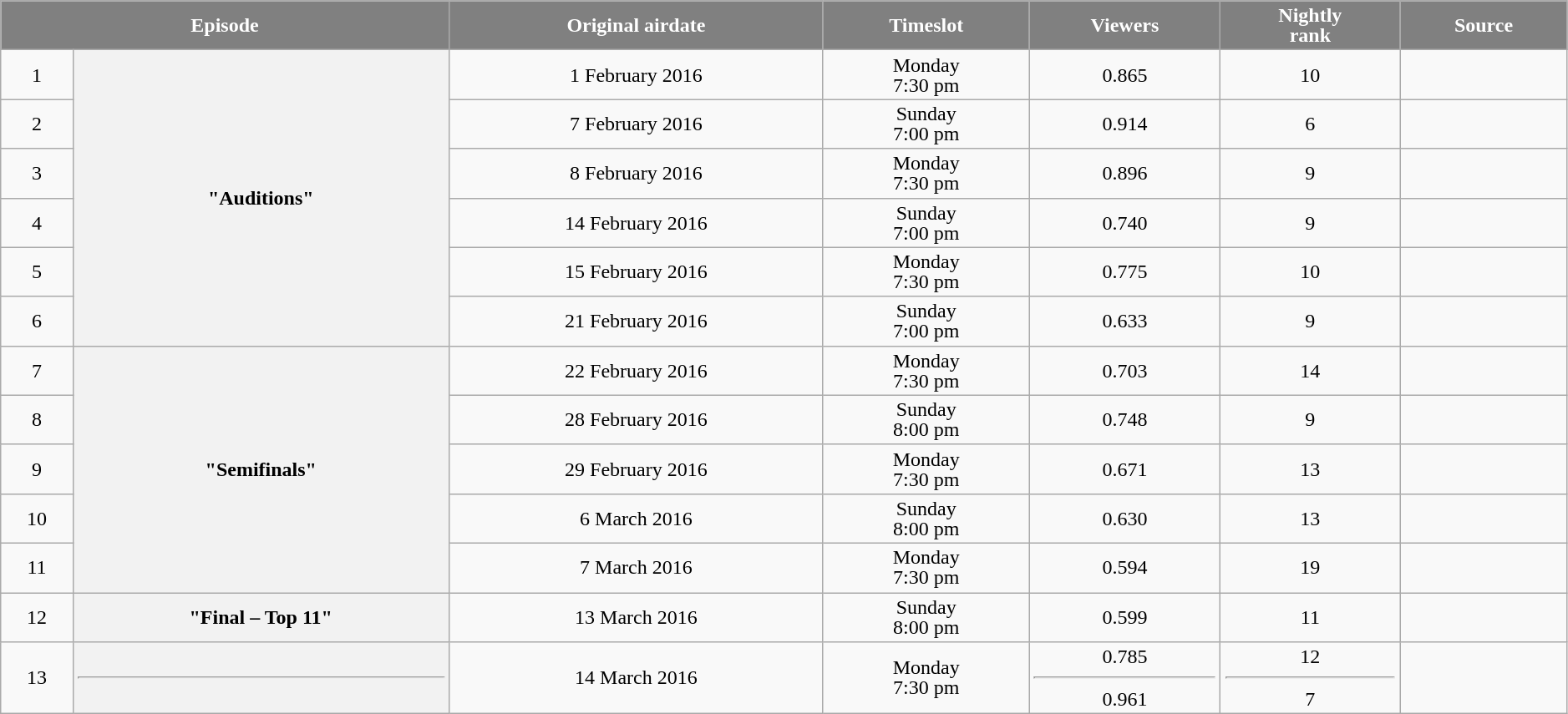<table class="wikitable plainrowheaders" style="text-align:center; line-height:16px; width:99%;">
<tr>
<th scope="col" style="background:gray; color:white;" colspan="2">Episode</th>
<th scope="col" style="background:gray; color:white;" class="unsortable">Original airdate</th>
<th scope="col" style="background:gray; color:white;">Timeslot</th>
<th scope="col" style="background:gray; color:white;">Viewers<br></th>
<th scope="col" style="background:gray; color:white;">Nightly<br>rank</th>
<th scope="col" style="background:gray; color:white;">Source</th>
</tr>
<tr>
<td>1</td>
<th rowspan="6">"Auditions"</th>
<td>1 February 2016</td>
<td>Monday<br>7:30 pm</td>
<td>0.865</td>
<td>10</td>
<td></td>
</tr>
<tr>
<td>2</td>
<td>7 February 2016</td>
<td>Sunday<br>7:00 pm</td>
<td>0.914</td>
<td>6</td>
<td></td>
</tr>
<tr>
<td>3</td>
<td>8 February 2016</td>
<td>Monday<br>7:30 pm</td>
<td>0.896</td>
<td>9</td>
<td></td>
</tr>
<tr>
<td>4</td>
<td>14 February 2016</td>
<td>Sunday<br>7:00 pm</td>
<td>0.740</td>
<td>9</td>
<td></td>
</tr>
<tr>
<td>5</td>
<td>15 February 2016</td>
<td>Monday<br>7:30 pm</td>
<td>0.775</td>
<td>10</td>
<td></td>
</tr>
<tr>
<td>6</td>
<td>21 February 2016</td>
<td>Sunday<br>7:00 pm</td>
<td>0.633</td>
<td>9</td>
<td></td>
</tr>
<tr>
<td>7</td>
<th rowspan="5">"Semifinals"</th>
<td>22 February 2016</td>
<td>Monday<br>7:30 pm</td>
<td>0.703</td>
<td>14</td>
<td></td>
</tr>
<tr>
<td>8</td>
<td>28 February 2016</td>
<td>Sunday<br>8:00 pm</td>
<td>0.748</td>
<td>9</td>
<td></td>
</tr>
<tr>
<td>9</td>
<td>29 February 2016</td>
<td>Monday<br>7:30 pm</td>
<td>0.671</td>
<td>13</td>
<td></td>
</tr>
<tr>
<td>10</td>
<td>6 March 2016</td>
<td>Sunday<br>8:00 pm</td>
<td>0.630</td>
<td>13</td>
<td></td>
</tr>
<tr>
<td>11</td>
<td>7 March 2016</td>
<td>Monday<br>7:30 pm</td>
<td>0.594</td>
<td>19</td>
<td></td>
</tr>
<tr>
<td>12</td>
<th>"Final – Top 11"</th>
<td>13 March 2016</td>
<td>Sunday<br>8:00 pm</td>
<td>0.599</td>
<td>11</td>
<td></td>
</tr>
<tr>
<td rowspan="2">13</td>
<th><hr></th>
<td rowspan="2">14 March 2016</td>
<td rowspan="2">Monday<br>7:30 pm</td>
<td>0.785<hr>0.961</td>
<td>12<hr>7</td>
<td rowspan="2"></td>
</tr>
</table>
